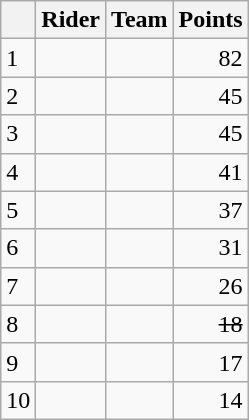<table class="wikitable">
<tr>
<th></th>
<th>Rider</th>
<th>Team</th>
<th>Points</th>
</tr>
<tr>
<td>1</td>
<td> </td>
<td></td>
<td align=right>82</td>
</tr>
<tr>
<td>2</td>
<td> </td>
<td></td>
<td align=right>45</td>
</tr>
<tr>
<td>3</td>
<td></td>
<td></td>
<td align=right>45</td>
</tr>
<tr>
<td>4</td>
<td></td>
<td></td>
<td align=right>41</td>
</tr>
<tr>
<td>5</td>
<td></td>
<td></td>
<td align=right>37</td>
</tr>
<tr>
<td>6</td>
<td></td>
<td></td>
<td align=right>31</td>
</tr>
<tr>
<td>7</td>
<td></td>
<td></td>
<td align=right>26</td>
</tr>
<tr>
<td>8</td>
<td><s></s></td>
<td><s></s></td>
<td align=right><s>18</s></td>
</tr>
<tr>
<td>9</td>
<td></td>
<td></td>
<td align=right>17</td>
</tr>
<tr>
<td>10</td>
<td></td>
<td></td>
<td align=right>14</td>
</tr>
</table>
